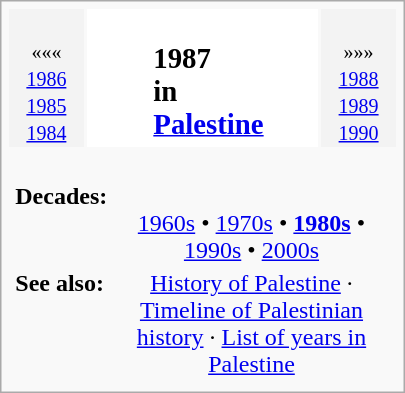<table class="infobox" style="text-align: center; width: 270px">
<tr>
<td style="background-color: #f3f3f3"><br><small>«««<br><a href='#'>1986</a><br><a href='#'>1985</a><br><a href='#'>1984</a></small></td>
<td style="background: white" align="center"><br><table style="background: inherit">
<tr valign="top">
<td align="center"><br><div></div></td>
<td align="center"><br><td><big><strong><span>1987</span><br>in<br><a href='#'>Palestine</a></strong></big></td></td>
</tr>
</table>
</td>
<td style="background-color: #f3f3f3"><br><small>»»»<br><a href='#'>1988</a><br><a href='#'>1989</a><br><a href='#'>1990</a></small></td>
</tr>
<tr valign="top">
<td colspan="3"><br><table style="width: 100%; border-width: 0; margin: 0; padding: 0; border-collapse: yes">
<tr valign="top">
<th style="text-align: left"><strong>Decades:</strong></th>
<td><br><div><a href='#'>1960s</a> • <a href='#'>1970s</a> • <strong><a href='#'>1980s</a></strong> • <a href='#'>1990s</a> • <a href='#'>2000s</a></div></td>
</tr>
<tr valign="top">
<th style="text-align: left"><strong>See also:</strong></th>
<td><a href='#'>History of Palestine</a> · <a href='#'>Timeline of Palestinian history</a> · <a href='#'>List of years in Palestine</a></td>
</tr>
</table>
</td>
</tr>
</table>
